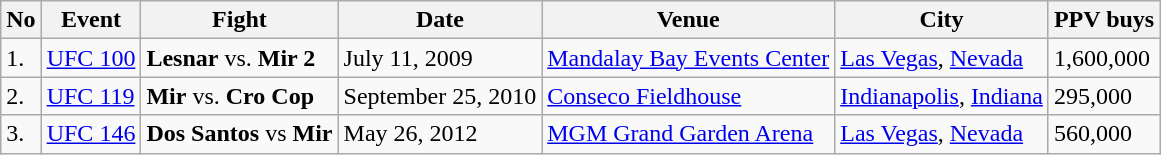<table class="wikitable sortable">
<tr>
<th>No</th>
<th>Event</th>
<th>Fight</th>
<th>Date</th>
<th>Venue</th>
<th>City</th>
<th>PPV buys</th>
</tr>
<tr>
<td>1.</td>
<td><a href='#'>UFC 100</a></td>
<td><strong>Lesnar</strong> vs. <strong>Mir 2</strong></td>
<td>July 11, 2009</td>
<td><a href='#'>Mandalay Bay Events Center</a></td>
<td><a href='#'>Las Vegas</a>, <a href='#'>Nevada</a></td>
<td>1,600,000</td>
</tr>
<tr>
<td>2.</td>
<td><a href='#'>UFC 119</a></td>
<td><strong>Mir</strong> vs. <strong>Cro Cop</strong></td>
<td>September 25, 2010</td>
<td><a href='#'>Conseco Fieldhouse</a></td>
<td><a href='#'>Indianapolis</a>, <a href='#'>Indiana</a></td>
<td>295,000</td>
</tr>
<tr>
<td>3.</td>
<td><a href='#'>UFC 146</a></td>
<td><strong>Dos Santos</strong> vs <strong>Mir</strong></td>
<td>May 26, 2012</td>
<td><a href='#'>MGM Grand Garden Arena</a></td>
<td><a href='#'>Las Vegas</a>, <a href='#'>Nevada</a></td>
<td>560,000</td>
</tr>
</table>
